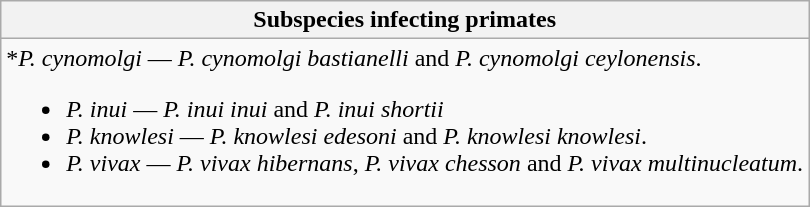<table class="wikitable collapsible">
<tr>
<th>Subspecies infecting primates</th>
</tr>
<tr>
<td>*<em>P. cynomolgi</em> — <em>P. cynomolgi bastianelli</em> and <em>P. cynomolgi ceylonensis</em>.<br><ul><li><em>P. inui</em> — <em>P. inui inui</em> and <em>P. inui shortii</em></li><li><em>P. knowlesi</em> — <em>P. knowlesi edesoni</em> and <em>P. knowlesi knowlesi</em>.</li><li><em>P. vivax</em> — <em>P. vivax hibernans</em>, <em>P. vivax chesson</em> and <em>P. vivax multinucleatum</em>.</li></ul></td>
</tr>
</table>
